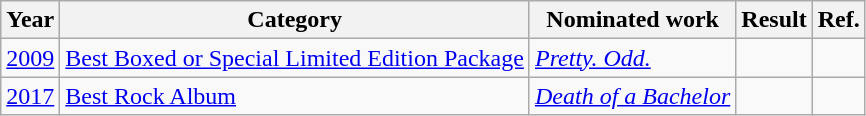<table class="wikitable">
<tr>
<th>Year</th>
<th>Category</th>
<th>Nominated work</th>
<th>Result</th>
<th>Ref.</th>
</tr>
<tr>
<td><a href='#'>2009</a></td>
<td><a href='#'>Best Boxed or Special Limited Edition Package</a></td>
<td><em><a href='#'>Pretty. Odd.</a></em></td>
<td></td>
<td></td>
</tr>
<tr>
<td><a href='#'>2017</a></td>
<td><a href='#'>Best Rock Album</a></td>
<td><em><a href='#'>Death of a Bachelor</a></em></td>
<td></td>
<td></td>
</tr>
</table>
